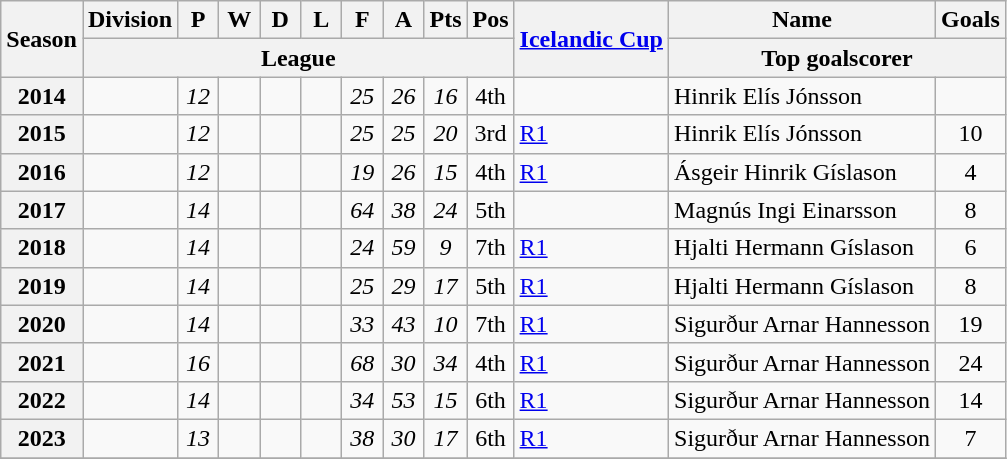<table class="wikitable sortable" style="text-align: center">
<tr>
<th rowspan="2" scope="col">Season</th>
<th scope="col">Division</th>
<th width="20" scope="col" data-sort-type="number">P</th>
<th width="20" scope="col" data-sort-type="number">W</th>
<th width="20" scope="col" data-sort-type="number">D</th>
<th width="20" scope="col" data-sort-type="number">L</th>
<th width="20" scope="col" data-sort-type="number">F</th>
<th width="20" scope="col" data-sort-type="number">A</th>
<th width="20" scope="col" data-sort-type="number">Pts</th>
<th scope="col" data-sort-type="number">Pos</th>
<th rowspan="2" scope="col"><a href='#'>Icelandic Cup</a></th>
<th scope="col">Name</th>
<th scope="col">Goals</th>
</tr>
<tr class="unsortable">
<th colspan="9" scope="col">League</th>
<th colspan="2" scope="col">Top goalscorer</th>
</tr>
<tr>
<th scope="row">2014</th>
<td></td>
<td><em>12</em></td>
<td></td>
<td></td>
<td></td>
<td><em>25</em></td>
<td><em>26</em></td>
<td><em>16</em></td>
<td>4th</td>
<td style="text-align:left"></td>
<td style="text-align:left">Hinrik Elís Jónsson</td>
<td></td>
</tr>
<tr>
<th scope="row">2015</th>
<td></td>
<td><em>12</em></td>
<td></td>
<td></td>
<td></td>
<td><em>25</em></td>
<td><em>25</em></td>
<td><em>20</em></td>
<td>3rd</td>
<td style="text-align:left"><a href='#'>R1</a></td>
<td style="text-align:left">Hinrik Elís Jónsson</td>
<td>10</td>
</tr>
<tr>
<th scope="row">2016</th>
<td></td>
<td><em>12</em></td>
<td></td>
<td></td>
<td></td>
<td><em>19</em></td>
<td><em>26</em></td>
<td><em>15</em></td>
<td>4th</td>
<td style="text-align:left"><a href='#'>R1</a></td>
<td style="text-align:left">Ásgeir Hinrik Gíslason</td>
<td>4</td>
</tr>
<tr>
<th scope="row">2017</th>
<td></td>
<td><em>14</em></td>
<td></td>
<td></td>
<td></td>
<td><em>64</em></td>
<td><em>38</em></td>
<td><em>24</em></td>
<td>5th</td>
<td style="text-align:left"></td>
<td style="text-align:left">Magnús Ingi Einarsson</td>
<td>8</td>
</tr>
<tr>
<th scope="row">2018</th>
<td></td>
<td><em>14</em></td>
<td></td>
<td></td>
<td></td>
<td><em>24</em></td>
<td><em>59</em></td>
<td><em>9</em></td>
<td>7th</td>
<td style="text-align:left"><a href='#'>R1</a></td>
<td style="text-align:left">Hjalti Hermann Gíslason</td>
<td>6</td>
</tr>
<tr>
<th scope="row">2019</th>
<td></td>
<td><em>14</em></td>
<td></td>
<td></td>
<td></td>
<td><em>25</em></td>
<td><em>29</em></td>
<td><em>17</em></td>
<td>5th</td>
<td style="text-align:left"><a href='#'>R1</a></td>
<td style="text-align:left">Hjalti Hermann Gíslason</td>
<td>8</td>
</tr>
<tr>
<th scope="row">2020</th>
<td></td>
<td><em>14</em></td>
<td></td>
<td></td>
<td></td>
<td><em>33</em></td>
<td><em>43</em></td>
<td><em>10</em></td>
<td>7th</td>
<td style="text-align:left"><a href='#'>R1</a></td>
<td style="text-align:left">Sigurður Arnar Hannesson</td>
<td>19</td>
</tr>
<tr>
<th scope="row">2021</th>
<td></td>
<td><em>16</em></td>
<td></td>
<td></td>
<td></td>
<td><em>68</em></td>
<td><em>30</em></td>
<td><em>34</em></td>
<td>4th</td>
<td style="text-align:left"><a href='#'>R1</a></td>
<td style="text-align:left">Sigurður Arnar Hannesson</td>
<td>24</td>
</tr>
<tr>
<th scope="row">2022</th>
<td></td>
<td><em>14</em></td>
<td></td>
<td></td>
<td></td>
<td><em>34</em></td>
<td><em>53</em></td>
<td><em>15</em></td>
<td>6th</td>
<td style="text-align:left"><a href='#'>R1</a></td>
<td style="text-align:left">Sigurður Arnar Hannesson</td>
<td>14</td>
</tr>
<tr>
<th scope="row">2023</th>
<td></td>
<td><em>13</em></td>
<td></td>
<td></td>
<td></td>
<td><em>38</em></td>
<td><em>30</em></td>
<td><em>17</em></td>
<td>6th</td>
<td style="text-align:left"><a href='#'>R1</a></td>
<td style="text-align:left">Sigurður Arnar Hannesson</td>
<td>7</td>
</tr>
<tr>
</tr>
</table>
